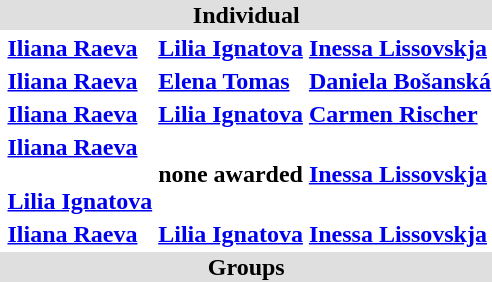<table>
<tr bgcolor="DFDFDF">
<td colspan="4" align="center"><strong>Individual</strong></td>
</tr>
<tr>
<th scope=row style="text-align:left"></th>
<td><strong><a href='#'>Iliana Raeva</a></strong><br></td>
<td><strong><a href='#'>Lilia Ignatova </a></strong><br></td>
<td><strong><a href='#'>Inessa Lissovskja</a></strong><br></td>
</tr>
<tr>
<th scope=row style="text-align:left"></th>
<td><strong><a href='#'>Iliana Raeva</a></strong><br></td>
<td><strong><a href='#'>Elena Tomas</a></strong><br></td>
<td><strong><a href='#'>Daniela Bošanská</a></strong><br></td>
</tr>
<tr>
<th scope=row style="text-align:left"></th>
<td><strong><a href='#'>Iliana Raeva</a></strong><br></td>
<td><strong><a href='#'>Lilia Ignatova</a></strong><br></td>
<td><strong><a href='#'>Carmen Rischer</a></strong><br></td>
</tr>
<tr>
<th scope=row style="text-align:left"></th>
<td><strong><a href='#'>Iliana Raeva</a></strong><br><small></small><br><strong><a href='#'>Lilia Ignatova</a></strong><br><small></small></td>
<td><strong>none awarded</strong></td>
<td><strong><a href='#'>Inessa Lissovskja</a></strong><br></td>
</tr>
<tr>
<th scope=row style="text-align:left"></th>
<td><strong><a href='#'>Iliana Raeva</a></strong><br></td>
<td><strong><a href='#'>Lilia Ignatova </a></strong><br></td>
<td><strong><a href='#'>Inessa Lissovskja</a></strong><br></td>
</tr>
<tr bgcolor="DFDFDF">
<td colspan="4" align="center"><strong>Groups</strong></td>
</tr>
<tr>
<th scope=row style="text-align:left"></th>
<td><strong></strong></td>
<td><strong></strong></td>
<td><strong></strong></td>
</tr>
</table>
